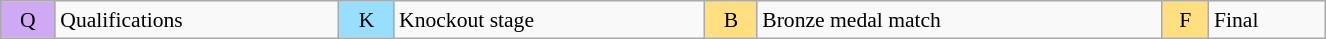<table class="wikitable" style="margin:0.5em auto; font-size:90%; line-height:1.25em;" width=70%;>
<tr>
<td style="background-color:#D0A9F5;text-align:center;">Q</td>
<td>Qualifications</td>
<td style="background-color:#97DEFF;text-align:center;">K</td>
<td>Knockout stage</td>
<td style="background-color:#FFDF80;text-align:center;">B</td>
<td>Bronze medal match</td>
<td style="background-color:#FFDF80;text-align:center;">F</td>
<td>Final</td>
</tr>
</table>
